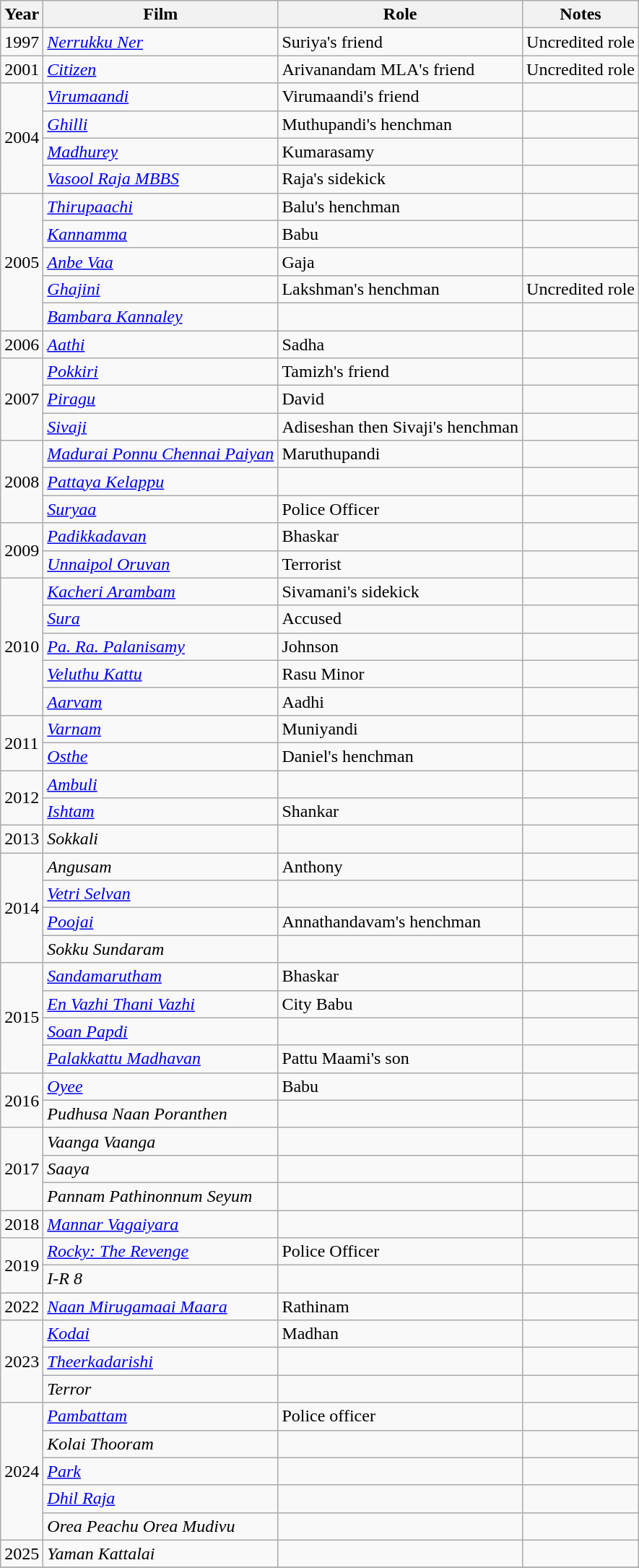<table class="wikitable sortable">
<tr>
<th>Year</th>
<th>Film</th>
<th>Role</th>
<th class=unsortable>Notes</th>
</tr>
<tr>
<td>1997</td>
<td><em><a href='#'>Nerrukku Ner</a></em></td>
<td>Suriya's friend</td>
<td>Uncredited role</td>
</tr>
<tr>
<td>2001</td>
<td><em><a href='#'>Citizen</a></em></td>
<td>Arivanandam MLA's friend</td>
<td>Uncredited role</td>
</tr>
<tr>
<td rowspan="4">2004</td>
<td><em><a href='#'>Virumaandi</a></em></td>
<td>Virumaandi's friend</td>
<td></td>
</tr>
<tr>
<td><em><a href='#'>Ghilli</a></em></td>
<td>Muthupandi's henchman</td>
<td></td>
</tr>
<tr>
<td><em><a href='#'>Madhurey</a></em></td>
<td>Kumarasamy</td>
<td></td>
</tr>
<tr>
<td><em><a href='#'>Vasool Raja MBBS</a></em></td>
<td>Raja's sidekick</td>
<td></td>
</tr>
<tr>
<td rowspan="5">2005</td>
<td><em><a href='#'>Thirupaachi</a></em></td>
<td>Balu's henchman</td>
<td></td>
</tr>
<tr>
<td><em><a href='#'>Kannamma</a></em></td>
<td>Babu</td>
<td></td>
</tr>
<tr>
<td><em><a href='#'>Anbe Vaa</a></em></td>
<td>Gaja</td>
<td></td>
</tr>
<tr>
<td><em><a href='#'>Ghajini</a></em></td>
<td>Lakshman's henchman</td>
<td>Uncredited role</td>
</tr>
<tr>
<td><em><a href='#'>Bambara Kannaley</a></em></td>
<td></td>
<td></td>
</tr>
<tr>
<td>2006</td>
<td><em><a href='#'>Aathi</a></em></td>
<td>Sadha</td>
<td></td>
</tr>
<tr>
<td rowspan="3">2007</td>
<td><em><a href='#'>Pokkiri</a></em></td>
<td>Tamizh's friend</td>
<td></td>
</tr>
<tr>
<td><em><a href='#'>Piragu</a></em></td>
<td>David</td>
<td></td>
</tr>
<tr>
<td><em><a href='#'>Sivaji</a></em></td>
<td>Adiseshan then Sivaji's henchman</td>
<td></td>
</tr>
<tr>
<td rowspan="3">2008</td>
<td><em><a href='#'>Madurai Ponnu Chennai Paiyan</a></em></td>
<td>Maruthupandi</td>
<td></td>
</tr>
<tr>
<td><em><a href='#'>Pattaya Kelappu</a></em></td>
<td></td>
<td></td>
</tr>
<tr>
<td><em><a href='#'>Suryaa</a></em></td>
<td>Police Officer</td>
<td></td>
</tr>
<tr>
<td rowspan="2">2009</td>
<td><em><a href='#'>Padikkadavan</a></em></td>
<td>Bhaskar</td>
<td></td>
</tr>
<tr>
<td><em><a href='#'>Unnaipol Oruvan</a></em></td>
<td>Terrorist</td>
<td></td>
</tr>
<tr>
<td rowspan="5">2010</td>
<td><em><a href='#'>Kacheri Arambam</a></em></td>
<td>Sivamani's sidekick</td>
<td></td>
</tr>
<tr>
<td><em><a href='#'>Sura</a></em></td>
<td>Accused</td>
<td></td>
</tr>
<tr>
<td><em><a href='#'>Pa. Ra. Palanisamy</a></em></td>
<td>Johnson</td>
<td></td>
</tr>
<tr>
<td><em><a href='#'>Veluthu Kattu</a></em></td>
<td>Rasu Minor</td>
<td></td>
</tr>
<tr>
<td><em><a href='#'>Aarvam</a></em></td>
<td>Aadhi</td>
</tr>
<tr>
<td rowspan="2">2011</td>
<td><em><a href='#'>Varnam</a></em></td>
<td>Muniyandi</td>
<td></td>
</tr>
<tr>
<td><em><a href='#'>Osthe</a></em></td>
<td>Daniel's henchman</td>
<td></td>
</tr>
<tr>
<td rowspan="2">2012</td>
<td><em><a href='#'>Ambuli</a></em></td>
<td></td>
<td></td>
</tr>
<tr>
<td><em><a href='#'>Ishtam</a></em></td>
<td>Shankar</td>
<td></td>
</tr>
<tr>
<td>2013</td>
<td><em>Sokkali</em></td>
<td></td>
<td></td>
</tr>
<tr>
<td rowspan="4">2014</td>
<td><em>Angusam</em></td>
<td>Anthony</td>
<td></td>
</tr>
<tr>
<td><em><a href='#'>Vetri Selvan</a></em></td>
<td></td>
<td></td>
</tr>
<tr>
<td><em><a href='#'>Poojai</a></em></td>
<td>Annathandavam's henchman</td>
<td></td>
</tr>
<tr>
<td><em> Sokku Sundaram</em></td>
<td></td>
<td></td>
</tr>
<tr>
<td rowspan="4">2015</td>
<td><em><a href='#'>Sandamarutham</a></em></td>
<td>Bhaskar</td>
<td></td>
</tr>
<tr>
<td><em><a href='#'>En Vazhi Thani Vazhi</a></em></td>
<td>City Babu</td>
<td></td>
</tr>
<tr>
<td><em><a href='#'>Soan Papdi</a></em></td>
<td></td>
<td></td>
</tr>
<tr>
<td><em><a href='#'>Palakkattu Madhavan</a></em></td>
<td>Pattu Maami's son</td>
<td></td>
</tr>
<tr>
<td rowspan="2">2016</td>
<td><em><a href='#'>Oyee</a></em></td>
<td>Babu</td>
<td></td>
</tr>
<tr>
<td><em>Pudhusa Naan Poranthen</em></td>
<td></td>
<td></td>
</tr>
<tr>
<td rowspan="3">2017</td>
<td><em>Vaanga Vaanga</em></td>
<td></td>
<td></td>
</tr>
<tr>
<td><em>Saaya</em></td>
<td></td>
<td></td>
</tr>
<tr>
<td><em>Pannam Pathinonnum Seyum</em></td>
<td></td>
<td></td>
</tr>
<tr>
<td>2018</td>
<td><em><a href='#'>Mannar Vagaiyara</a></em></td>
<td></td>
<td></td>
</tr>
<tr>
<td rowspan="2">2019</td>
<td><em><a href='#'>Rocky: The Revenge</a></em></td>
<td>Police Officer</td>
<td></td>
</tr>
<tr>
<td><em>I-R 8</em></td>
<td></td>
<td></td>
</tr>
<tr>
<td>2022</td>
<td><em><a href='#'>Naan Mirugamaai Maara</a></em></td>
<td>Rathinam</td>
<td></td>
</tr>
<tr>
<td rowspan="3">2023</td>
<td><em><a href='#'>Kodai</a></em></td>
<td>Madhan</td>
<td></td>
</tr>
<tr>
<td><em><a href='#'>Theerkadarishi</a></em></td>
<td></td>
<td></td>
</tr>
<tr>
<td><em>Terror</em></td>
<td></td>
<td></td>
</tr>
<tr>
<td rowspan="5">2024</td>
<td><em><a href='#'>Pambattam</a></em></td>
<td>Police officer</td>
<td></td>
</tr>
<tr>
<td><em>Kolai Thooram</em></td>
<td></td>
<td></td>
</tr>
<tr>
<td><em><a href='#'>Park</a></em></td>
<td></td>
<td></td>
</tr>
<tr>
<td><em><a href='#'>Dhil Raja</a></em></td>
<td></td>
<td></td>
</tr>
<tr>
<td><em>Orea Peachu Orea Mudivu</em></td>
<td></td>
<td></td>
</tr>
<tr>
<td rowspan="1">2025</td>
<td><em>Yaman Kattalai </em></td>
<td></td>
<td></td>
</tr>
<tr>
</tr>
</table>
